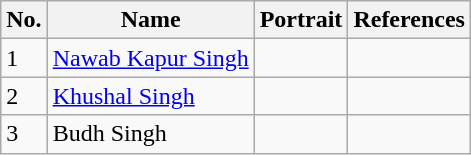<table class="wikitable">
<tr>
<th>No.</th>
<th>Name</th>
<th>Portrait</th>
<th>References</th>
</tr>
<tr>
<td>1</td>
<td><a href='#'>Nawab Kapur Singh</a></td>
<td></td>
<td></td>
</tr>
<tr>
<td>2</td>
<td><a href='#'>Khushal Singh</a></td>
<td></td>
<td></td>
</tr>
<tr>
<td>3</td>
<td>Budh Singh</td>
<td></td>
<td></td>
</tr>
</table>
